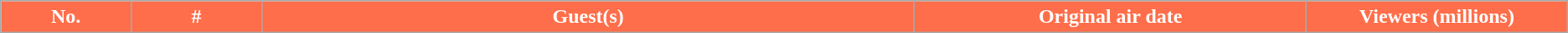<table class="wikitable plainrowheaders">
<tr>
<th style="background: #FF6E4A;color:#FFF;width:5%;">No.</th>
<th style="background: #FF6E4A;color:#FFF;width:5%;">#</th>
<th style="background: #FF6E4A;color:#FFF;width:25%;">Guest(s)</th>
<th style="background: #FF6E4A;color:#FFF;width:15%;">Original air date</th>
<th style="background: #FF6E4A;color:#FFF;width:10%;">Viewers (millions)<br>











</th>
</tr>
</table>
